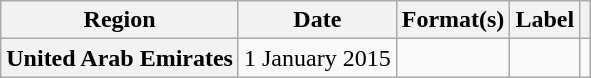<table class="wikitable plainrowheaders" style="text-align:center">
<tr>
<th scope="col">Region</th>
<th scope="col">Date</th>
<th scope="col">Format(s)</th>
<th scope="col">Label</th>
<th scope="col"></th>
</tr>
<tr>
<th scope="row">United Arab Emirates</th>
<td>1 January 2015</td>
<td></td>
<td></td>
<td></td>
</tr>
</table>
